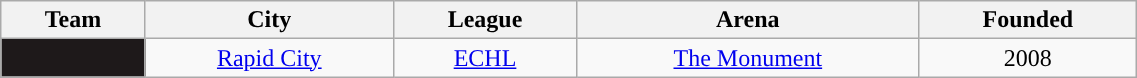<table class="wikitable sortable" width="60%">
<tr>
<th>Team</th>
<th>City</th>
<th>League</th>
<th>Arena</th>
<th>Founded</th>
</tr>
<tr align=center>
<td style="color:white; background:#1e191a; "><strong><a href='#'></a></strong></td>
<td><a href='#'>Rapid City</a></td>
<td><a href='#'>ECHL</a></td>
<td><a href='#'>The Monument</a></td>
<td>2008</td>
</tr>
</table>
